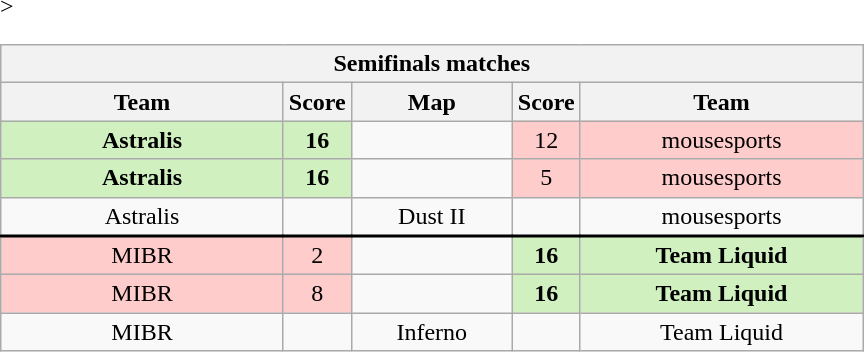<table class="wikitable" style="text-align: center;">
<tr>
<th colspan=5>Semifinals matches</th>
</tr>
<tr <noinclude>>
<th width="181px">Team</th>
<th width="20px">Score</th>
<th width="100px">Map</th>
<th width="20px">Score</th>
<th width="181px">Team</noinclude></th>
</tr>
<tr>
<td style="background: #D0F0C0;"><strong>Astralis</strong></td>
<td style="background: #D0F0C0;"><strong>16</strong></td>
<td></td>
<td style="background: #FFCCCC;">12</td>
<td style="background: #FFCCCC;">mousesports</td>
</tr>
<tr>
<td style="background: #D0F0C0;"><strong>Astralis</strong></td>
<td style="background: #D0F0C0;"><strong>16</strong></td>
<td></td>
<td style="background: #FFCCCC;">5</td>
<td style="background: #FFCCCC;">mousesports</td>
</tr>
<tr style="text-align:center;border-width:0 0 2px 0; border-style:solid;border-color:black;">
<td>Astralis</td>
<td></td>
<td>Dust II</td>
<td></td>
<td>mousesports</td>
</tr>
<tr>
<td style="background: #FFCCCC;">MIBR</td>
<td style="background: #FFCCCC;">2</td>
<td></td>
<td style="background: #D0F0C0;"><strong>16</strong></td>
<td style="background: #D0F0C0;"><strong>Team Liquid</strong></td>
</tr>
<tr>
<td style="background: #FFCCCC;">MIBR</td>
<td style="background: #FFCCCC;">8</td>
<td></td>
<td style="background: #D0F0C0;"><strong>16</strong></td>
<td style="background: #D0F0C0;"><strong>Team Liquid</strong></td>
</tr>
<tr>
<td>MIBR</td>
<td></td>
<td>Inferno</td>
<td></td>
<td>Team Liquid</td>
</tr>
</table>
